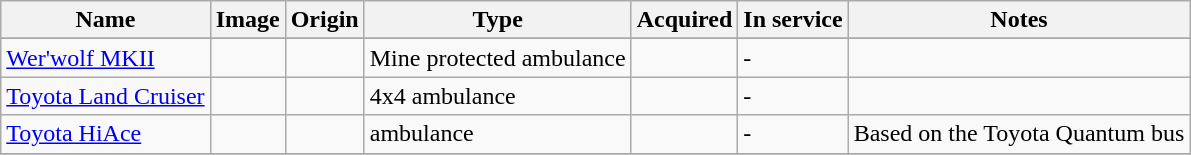<table class="wikitable">
<tr>
<th>Name</th>
<th>Image</th>
<th>Origin</th>
<th>Type</th>
<th>Acquired</th>
<th>In service</th>
<th>Notes</th>
</tr>
<tr>
</tr>
<tr>
<td><a href='#'>Wer'wolf MKII</a></td>
<td></td>
<td></td>
<td>Mine protected ambulance</td>
<td></td>
<td>-</td>
<td></td>
</tr>
<tr>
<td><a href='#'>Toyota Land Cruiser</a></td>
<td></td>
<td></td>
<td>4x4 ambulance</td>
<td></td>
<td>-</td>
<td></td>
</tr>
<tr>
<td><a href='#'>Toyota HiAce</a></td>
<td></td>
<td></td>
<td>ambulance</td>
<td></td>
<td>-</td>
<td>Based on the Toyota Quantum bus</td>
</tr>
<tr>
</tr>
</table>
